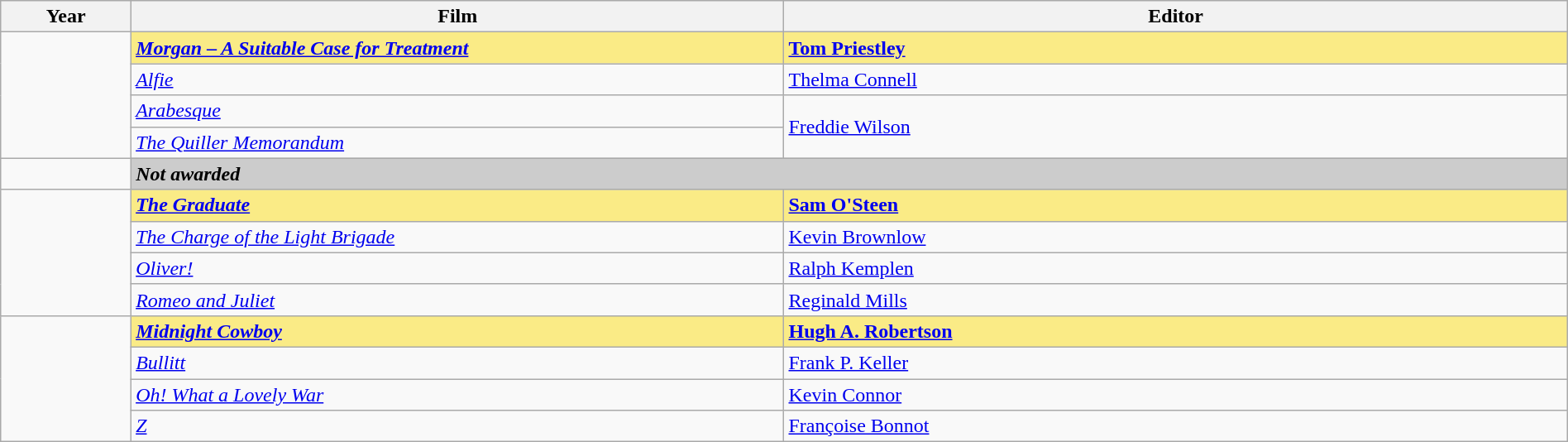<table class="wikitable" style="width:100%;" cellpadding="5">
<tr>
<th style="width:5%;">Year</th>
<th style="width:25%;">Film</th>
<th style="width:30%;">Editor</th>
</tr>
<tr>
<td rowspan="4"></td>
<td style="background:#FAEB86"><strong><em><a href='#'>Morgan – A Suitable Case for Treatment</a></em></strong></td>
<td style="background:#FAEB86"><strong><a href='#'>Tom Priestley</a></strong></td>
</tr>
<tr>
<td><em><a href='#'>Alfie</a></em></td>
<td><a href='#'>Thelma Connell</a></td>
</tr>
<tr>
<td><em><a href='#'>Arabesque</a></em></td>
<td rowspan="2"><a href='#'>Freddie Wilson</a></td>
</tr>
<tr>
<td><em><a href='#'>The Quiller Memorandum</a></em></td>
</tr>
<tr>
<td></td>
<td colspan="2" style="background:#ccc;"><strong><em>Not awarded</em></strong></td>
</tr>
<tr>
<td rowspan="4"></td>
<td style="background:#FAEB86"><strong><em><a href='#'>The Graduate</a></em></strong></td>
<td style="background:#FAEB86"><strong><a href='#'>Sam O'Steen</a></strong></td>
</tr>
<tr>
<td><em><a href='#'>The Charge of the Light Brigade</a></em></td>
<td><a href='#'>Kevin Brownlow</a></td>
</tr>
<tr>
<td><em><a href='#'>Oliver!</a></em></td>
<td><a href='#'>Ralph Kemplen</a></td>
</tr>
<tr>
<td><em><a href='#'>Romeo and Juliet</a></em></td>
<td><a href='#'>Reginald Mills</a></td>
</tr>
<tr>
<td rowspan="4"></td>
<td style="background:#FAEB86"><strong><em><a href='#'>Midnight Cowboy</a></em></strong></td>
<td style="background:#FAEB86"><strong><a href='#'>Hugh A. Robertson</a></strong></td>
</tr>
<tr>
<td><em><a href='#'>Bullitt</a></em></td>
<td><a href='#'>Frank P. Keller</a></td>
</tr>
<tr>
<td><em><a href='#'>Oh! What a Lovely War</a></em></td>
<td><a href='#'>Kevin Connor</a></td>
</tr>
<tr>
<td><em><a href='#'>Z</a></em></td>
<td><a href='#'>Françoise Bonnot</a></td>
</tr>
</table>
